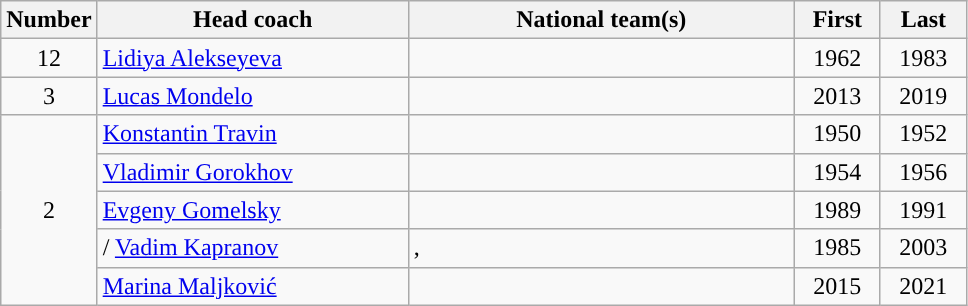<table class="wikitable">
<tr>
<th>Number</th>
<th style="width:200px">Head coach</th>
<th style="width:250px">National team(s)</th>
<th style="width:50px">First</th>
<th style="width:50px">Last</th>
</tr>
<tr>
<td style="text-align:center;">12</td>
<td> <a href='#'>Lidiya Alekseyeva</a></td>
<td></td>
<td style="text-align:center;">1962</td>
<td style="text-align:center;">1983</td>
</tr>
<tr>
<td style="text-align:center;">3</td>
<td> <a href='#'>Lucas Mondelo</a></td>
<td></td>
<td align=center>2013</td>
<td align=center>2019</td>
</tr>
<tr>
<td rowspan=5 style="text-align:center;">2</td>
<td> <a href='#'>Konstantin Travin</a></td>
<td></td>
<td align=center>1950</td>
<td align=center>1952</td>
</tr>
<tr>
<td> <a href='#'>Vladimir Gorokhov</a></td>
<td></td>
<td align=center>1954</td>
<td align=center>1956</td>
</tr>
<tr>
<td> <a href='#'>Evgeny Gomelsky</a></td>
<td></td>
<td align=center>1989</td>
<td align=center>1991</td>
</tr>
<tr>
<td>/  <a href='#'>Vadim Kapranov</a></td>
<td>, </td>
<td align=center>1985</td>
<td align=center>2003</td>
</tr>
<tr>
<td> <a href='#'>Marina Maljković</a></td>
<td></td>
<td align=center>2015</td>
<td align=center>2021</td>
</tr>
</table>
